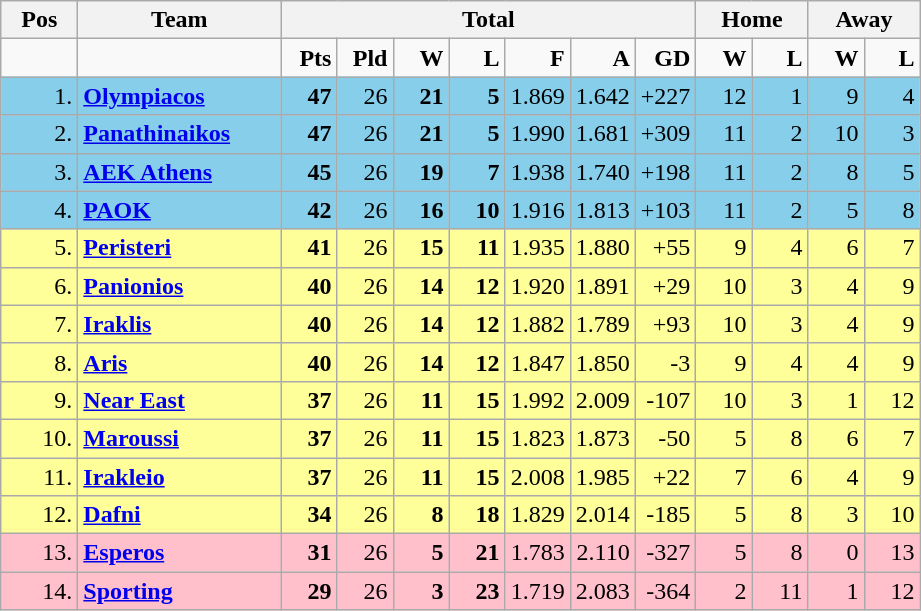<table class="wikitable" style="text-align: right;">
<tr>
<th width="44">Pos</th>
<th width="128">Team</th>
<th colspan=7>Total</th>
<th colspan=2>Home</th>
<th colspan=2>Away</th>
</tr>
<tr>
<td></td>
<td></td>
<td width="30"><strong>Pts</strong></td>
<td width="30"><strong>Pld</strong></td>
<td width="30"><strong>W</strong></td>
<td width="30"><strong>L</strong></td>
<td width="30"><strong>F</strong></td>
<td width="30"><strong>A</strong></td>
<td width="30"><strong>GD</strong></td>
<td width="30"><strong>W</strong></td>
<td width="30"><strong>L</strong></td>
<td width="30"><strong>W</strong></td>
<td width="30"><strong>L</strong></td>
</tr>
<tr bgcolor="87ceeb">
<td>1.</td>
<td align="left"><strong><a href='#'>Olympiacos</a></strong></td>
<td><strong>47</strong></td>
<td>26</td>
<td><strong>21</strong></td>
<td><strong>5</strong></td>
<td>1.869</td>
<td>1.642</td>
<td>+227</td>
<td>12</td>
<td>1</td>
<td>9</td>
<td>4</td>
</tr>
<tr bgcolor="87ceeb">
<td>2.</td>
<td align="left"><strong><a href='#'>Panathinaikos</a></strong></td>
<td><strong>47</strong></td>
<td>26</td>
<td><strong>21</strong></td>
<td><strong>5</strong></td>
<td>1.990</td>
<td>1.681</td>
<td>+309</td>
<td>11</td>
<td>2</td>
<td>10</td>
<td>3</td>
</tr>
<tr bgcolor="87ceeb">
<td>3.</td>
<td align="left"><strong><a href='#'>AEK Athens</a></strong></td>
<td><strong>45</strong></td>
<td>26</td>
<td><strong>19</strong></td>
<td><strong>7</strong></td>
<td>1.938</td>
<td>1.740</td>
<td>+198</td>
<td>11</td>
<td>2</td>
<td>8</td>
<td>5</td>
</tr>
<tr bgcolor="87ceeb">
<td>4.</td>
<td align="left"><strong><a href='#'>PAOK</a> </strong></td>
<td><strong>42</strong></td>
<td>26</td>
<td><strong>16</strong></td>
<td><strong>10</strong></td>
<td>1.916</td>
<td>1.813</td>
<td>+103</td>
<td>11</td>
<td>2</td>
<td>5</td>
<td>8</td>
</tr>
<tr bgcolor="FFFF99">
<td>5.</td>
<td align="left"><strong><a href='#'>Peristeri</a></strong></td>
<td><strong>41</strong></td>
<td>26</td>
<td><strong>15</strong></td>
<td><strong>11</strong></td>
<td>1.935</td>
<td>1.880</td>
<td>+55</td>
<td>9</td>
<td>4</td>
<td>6</td>
<td>7</td>
</tr>
<tr bgcolor="FFFF99">
<td>6.</td>
<td align="left"><strong><a href='#'>Panionios</a></strong></td>
<td><strong>40</strong></td>
<td>26</td>
<td><strong>14</strong></td>
<td><strong>12</strong></td>
<td>1.920</td>
<td>1.891</td>
<td>+29</td>
<td>10</td>
<td>3</td>
<td>4</td>
<td>9</td>
</tr>
<tr bgcolor="FFFF99">
<td>7.</td>
<td align="left"><strong><a href='#'>Iraklis</a></strong></td>
<td><strong>40</strong></td>
<td>26</td>
<td><strong>14</strong></td>
<td><strong>12</strong></td>
<td>1.882</td>
<td>1.789</td>
<td>+93</td>
<td>10</td>
<td>3</td>
<td>4</td>
<td>9</td>
</tr>
<tr bgcolor="FFFF99">
<td>8.</td>
<td align="left"><strong><a href='#'>Aris</a></strong></td>
<td><strong>40</strong></td>
<td>26</td>
<td><strong>14</strong></td>
<td><strong>12</strong></td>
<td>1.847</td>
<td>1.850</td>
<td>-3</td>
<td>9</td>
<td>4</td>
<td>4</td>
<td>9</td>
</tr>
<tr bgcolor="FFFF99">
<td>9.</td>
<td align="left"><strong><a href='#'>Near East</a></strong></td>
<td><strong>37</strong></td>
<td>26</td>
<td><strong>11</strong></td>
<td><strong>15</strong></td>
<td>1.992</td>
<td>2.009</td>
<td>-107</td>
<td>10</td>
<td>3</td>
<td>1</td>
<td>12</td>
</tr>
<tr bgcolor="FFFF99">
<td>10.</td>
<td align="left"><strong><a href='#'>Maroussi</a></strong></td>
<td><strong>37</strong></td>
<td>26</td>
<td><strong>11</strong></td>
<td><strong>15</strong></td>
<td>1.823</td>
<td>1.873</td>
<td>-50</td>
<td>5</td>
<td>8</td>
<td>6</td>
<td>7</td>
</tr>
<tr bgcolor="FFFF99">
<td>11.</td>
<td align="left"><strong><a href='#'>Irakleio</a></strong></td>
<td><strong>37</strong></td>
<td>26</td>
<td><strong>11</strong></td>
<td><strong>15</strong></td>
<td>2.008</td>
<td>1.985</td>
<td>+22</td>
<td>7</td>
<td>6</td>
<td>4</td>
<td>9</td>
</tr>
<tr bgcolor="FFFF99">
<td>12.</td>
<td align="left"><strong><a href='#'>Dafni</a></strong></td>
<td><strong>34</strong></td>
<td>26</td>
<td><strong>8</strong></td>
<td><strong>18</strong></td>
<td>1.829</td>
<td>2.014</td>
<td>-185</td>
<td>5</td>
<td>8</td>
<td>3</td>
<td>10</td>
</tr>
<tr bgcolor="ffc0cb">
<td>13.</td>
<td align="left"><strong><a href='#'>Esperos</a></strong></td>
<td><strong>31</strong></td>
<td>26</td>
<td><strong>5</strong></td>
<td><strong>21</strong></td>
<td>1.783</td>
<td>2.110</td>
<td>-327</td>
<td>5</td>
<td>8</td>
<td>0</td>
<td>13</td>
</tr>
<tr bgcolor="ffc0cb">
<td>14.</td>
<td align="left"><strong><a href='#'>Sporting</a></strong></td>
<td><strong>29</strong></td>
<td>26</td>
<td><strong>3</strong></td>
<td><strong>23</strong></td>
<td>1.719</td>
<td>2.083</td>
<td>-364</td>
<td>2</td>
<td>11</td>
<td>1</td>
<td>12</td>
</tr>
</table>
